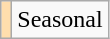<table class="wikitable">
<tr>
<td style="background:#ffdead; text-align:center;"></td>
<td>Seasonal</td>
</tr>
</table>
